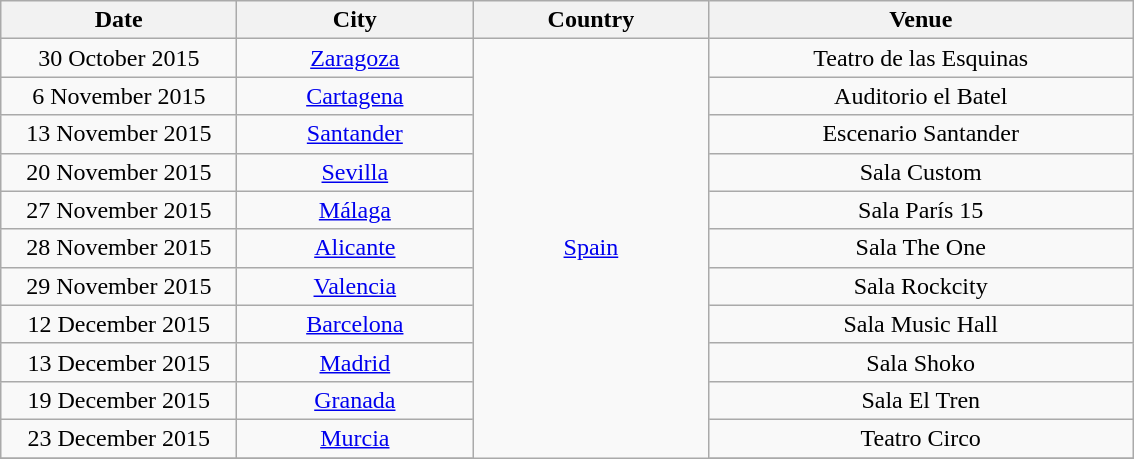<table class="wikitable" style="text-align:center;">
<tr>
<th width="150">Date</th>
<th width="150">City</th>
<th width="150">Country</th>
<th width="275">Venue</th>
</tr>
<tr>
<td align="center">30 October 2015</td>
<td align="center"><a href='#'>Zaragoza</a></td>
<td rowspan="23" align="center"><a href='#'>Spain</a></td>
<td align="center">Teatro de las Esquinas</td>
</tr>
<tr>
<td align="center">6 November 2015</td>
<td align="center"><a href='#'>Cartagena</a></td>
<td align="center">Auditorio el Batel</td>
</tr>
<tr>
<td align="center">13 November 2015</td>
<td align="center"><a href='#'>Santander</a></td>
<td align="center">Escenario Santander</td>
</tr>
<tr>
<td align="center">20 November 2015</td>
<td align="center"><a href='#'>Sevilla</a></td>
<td align="center">Sala Custom</td>
</tr>
<tr>
<td align="center">27 November 2015</td>
<td align="center"><a href='#'>Málaga</a></td>
<td align="center">Sala París 15</td>
</tr>
<tr>
<td align="center">28 November 2015</td>
<td align="center"><a href='#'>Alicante</a></td>
<td align="center">Sala The One</td>
</tr>
<tr>
<td align="center">29 November 2015</td>
<td align="center"><a href='#'>Valencia</a></td>
<td align="center">Sala Rockcity</td>
</tr>
<tr>
<td align="center">12 December 2015</td>
<td align="center"><a href='#'>Barcelona</a></td>
<td align="center">Sala Music Hall</td>
</tr>
<tr>
<td align="center">13 December 2015</td>
<td align="center"><a href='#'>Madrid</a></td>
<td align="center">Sala Shoko</td>
</tr>
<tr>
<td align="center">19 December 2015</td>
<td align="center"><a href='#'>Granada</a></td>
<td align="center">Sala El Tren</td>
</tr>
<tr>
<td align="center">23 December 2015</td>
<td align="center"><a href='#'>Murcia</a></td>
<td align="center">Teatro Circo</td>
</tr>
<tr>
</tr>
</table>
